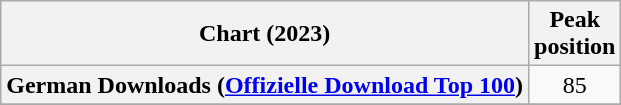<table class="wikitable plainrowheaders sortable">
<tr>
<th scope="col">Chart (2023)</th>
<th scope="col">Peak<br>position</th>
</tr>
<tr>
<th scope="row">German Downloads (<a href='#'>Offizielle Download Top 100</a>)</th>
<td style="text-align:center;">85</td>
</tr>
<tr>
</tr>
</table>
